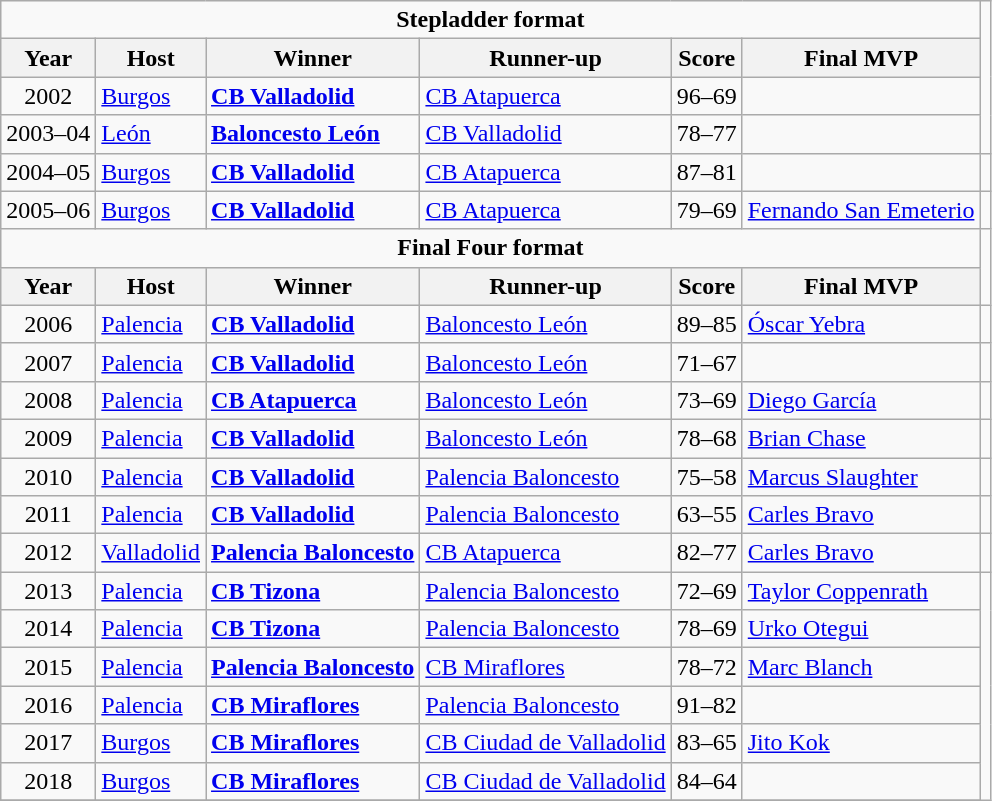<table class="wikitable">
<tr>
<td colspan=6 align="center"><strong>Stepladder format</strong></td>
</tr>
<tr>
<th>Year</th>
<th>Host</th>
<th>Winner</th>
<th>Runner-up</th>
<th>Score</th>
<th>Final MVP</th>
</tr>
<tr>
<td align="center">2002</td>
<td><a href='#'>Burgos</a></td>
<td><strong><a href='#'>CB Valladolid</a></strong></td>
<td><a href='#'>CB Atapuerca</a></td>
<td align="center">96–69</td>
<td></td>
</tr>
<tr>
<td align="center">2003–04</td>
<td><a href='#'>León</a></td>
<td><strong><a href='#'>Baloncesto León</a></strong></td>
<td><a href='#'>CB Valladolid</a></td>
<td align="center">78–77</td>
<td></td>
</tr>
<tr>
<td align="center">2004–05</td>
<td><a href='#'>Burgos</a></td>
<td><strong><a href='#'>CB Valladolid</a></strong></td>
<td><a href='#'>CB Atapuerca</a></td>
<td align="center">87–81</td>
<td></td>
<td></td>
</tr>
<tr>
<td align="center">2005–06</td>
<td><a href='#'>Burgos</a></td>
<td><strong><a href='#'>CB Valladolid</a></strong></td>
<td><a href='#'>CB Atapuerca</a></td>
<td align="center">79–69</td>
<td> <a href='#'>Fernando San Emeterio</a></td>
<td></td>
</tr>
<tr>
<td colspan=6 align="center"><strong>Final Four format</strong></td>
</tr>
<tr>
<th>Year</th>
<th>Host</th>
<th>Winner</th>
<th>Runner-up</th>
<th>Score</th>
<th>Final MVP</th>
</tr>
<tr>
<td align="center">2006</td>
<td><a href='#'>Palencia</a></td>
<td><strong><a href='#'>CB Valladolid</a></strong></td>
<td><a href='#'>Baloncesto León</a></td>
<td align="center">89–85</td>
<td> <a href='#'>Óscar Yebra</a></td>
<td></td>
</tr>
<tr>
<td align="center">2007</td>
<td><a href='#'>Palencia</a></td>
<td><strong><a href='#'>CB Valladolid</a></strong></td>
<td><a href='#'>Baloncesto León</a></td>
<td align="center">71–67</td>
<td></td>
<td></td>
</tr>
<tr>
<td align="center">2008</td>
<td><a href='#'>Palencia</a></td>
<td><strong><a href='#'>CB Atapuerca</a></strong></td>
<td><a href='#'>Baloncesto León</a></td>
<td align="center">73–69</td>
<td> <a href='#'>Diego García</a></td>
</tr>
<tr>
<td align="center">2009</td>
<td><a href='#'>Palencia</a></td>
<td><strong><a href='#'>CB Valladolid</a></strong></td>
<td><a href='#'>Baloncesto León</a></td>
<td align="center">78–68</td>
<td> <a href='#'>Brian Chase</a></td>
<td></td>
</tr>
<tr>
<td align="center">2010</td>
<td><a href='#'>Palencia</a></td>
<td><strong><a href='#'>CB Valladolid</a></strong></td>
<td><a href='#'>Palencia Baloncesto</a></td>
<td align="center">75–58</td>
<td> <a href='#'>Marcus Slaughter</a></td>
<td></td>
</tr>
<tr>
<td align="center">2011</td>
<td><a href='#'>Palencia</a></td>
<td><strong><a href='#'>CB Valladolid</a></strong></td>
<td><a href='#'>Palencia Baloncesto</a></td>
<td align="center">63–55</td>
<td> <a href='#'>Carles Bravo</a></td>
<td></td>
</tr>
<tr>
<td align="center">2012</td>
<td><a href='#'>Valladolid</a></td>
<td><strong><a href='#'>Palencia Baloncesto</a></strong></td>
<td><a href='#'>CB Atapuerca</a></td>
<td align="center">82–77</td>
<td> <a href='#'>Carles Bravo</a></td>
<td></td>
</tr>
<tr>
<td align="center">2013</td>
<td><a href='#'>Palencia</a></td>
<td><strong><a href='#'>CB Tizona</a></strong></td>
<td><a href='#'>Palencia Baloncesto</a></td>
<td align="center">72–69</td>
<td> <a href='#'>Taylor Coppenrath</a></td>
</tr>
<tr>
<td align="center">2014</td>
<td><a href='#'>Palencia</a></td>
<td><strong><a href='#'>CB Tizona</a></strong></td>
<td><a href='#'>Palencia Baloncesto</a></td>
<td align="center">78–69</td>
<td> <a href='#'>Urko Otegui</a></td>
</tr>
<tr>
<td align="center">2015</td>
<td><a href='#'>Palencia</a></td>
<td><strong><a href='#'>Palencia Baloncesto</a></strong></td>
<td><a href='#'>CB Miraflores</a></td>
<td align="center">78–72</td>
<td> <a href='#'>Marc Blanch</a></td>
</tr>
<tr>
<td align="center">2016</td>
<td><a href='#'>Palencia</a></td>
<td><strong><a href='#'>CB Miraflores</a></strong></td>
<td><a href='#'>Palencia Baloncesto</a></td>
<td align="center">91–82</td>
<td></td>
</tr>
<tr>
<td align="center">2017</td>
<td><a href='#'>Burgos</a></td>
<td><strong><a href='#'>CB Miraflores</a></strong></td>
<td><a href='#'>CB Ciudad de Valladolid</a></td>
<td align="center">83–65</td>
<td> <a href='#'>Jito Kok</a></td>
</tr>
<tr>
<td align="center">2018</td>
<td><a href='#'>Burgos</a></td>
<td><strong><a href='#'>CB Miraflores</a></strong></td>
<td><a href='#'>CB Ciudad de Valladolid</a></td>
<td align="center">84–64</td>
<td></td>
</tr>
<tr>
</tr>
</table>
